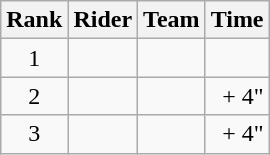<table class="wikitable">
<tr>
<th scope="col">Rank</th>
<th scope="col">Rider</th>
<th scope="col">Team</th>
<th scope="col">Time</th>
</tr>
<tr>
<td style="text-align:center;">1</td>
<td></td>
<td></td>
<td style="text-align:right;"></td>
</tr>
<tr>
<td style="text-align:center;">2</td>
<td></td>
<td></td>
<td style="text-align:right;">+ 4"</td>
</tr>
<tr>
<td style="text-align:center;">3</td>
<td></td>
<td></td>
<td style="text-align:right;">+ 4"</td>
</tr>
</table>
